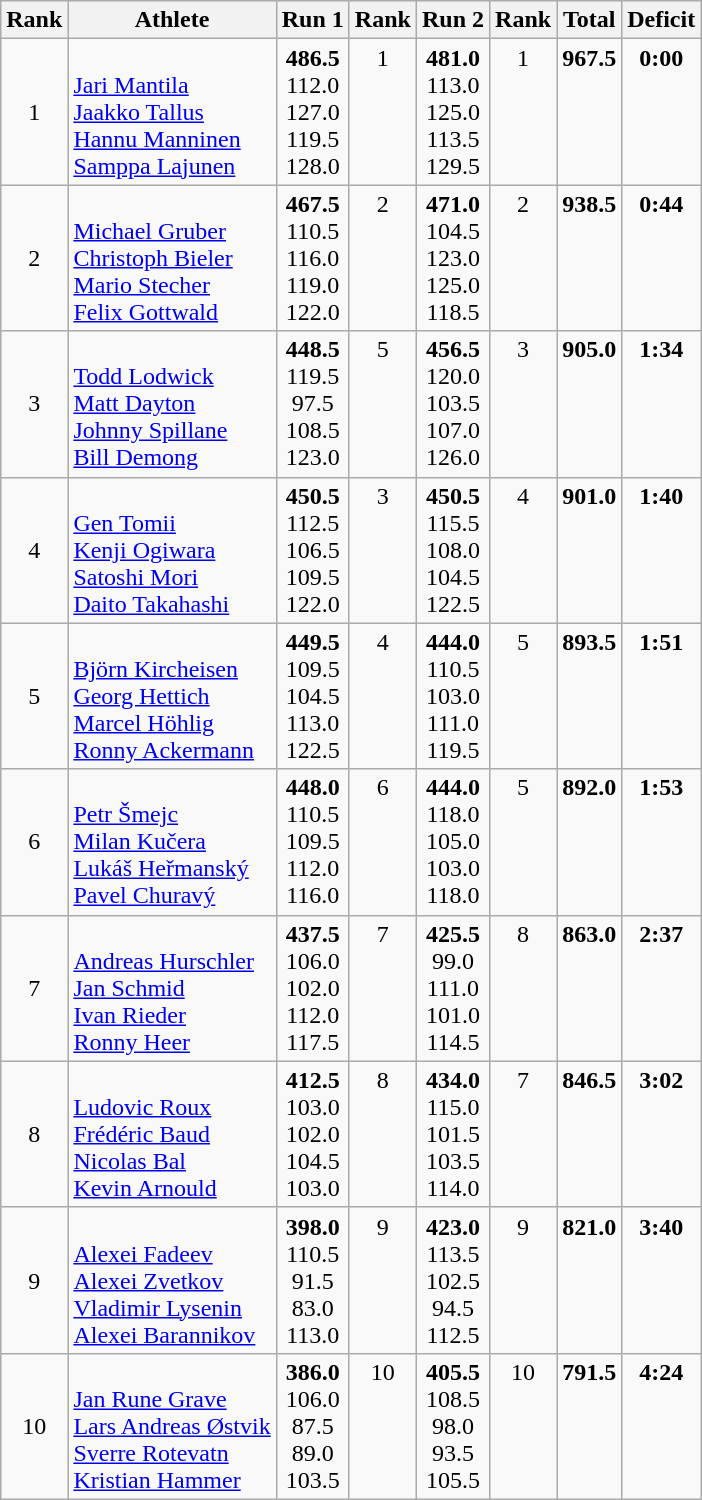<table class="wikitable sortable" style="text-align:center">
<tr>
<th>Rank</th>
<th>Athlete</th>
<th>Run 1</th>
<th>Rank</th>
<th>Run 2</th>
<th>Rank</th>
<th>Total</th>
<th>Deficit</th>
</tr>
<tr>
<td>1</td>
<td align=left><br><a href='#'>Jari Mantila</a><br><a href='#'>Jaakko Tallus</a><br><a href='#'>Hannu Manninen</a><br><a href='#'>Samppa Lajunen</a></td>
<td><strong>486.5</strong><br>112.0<br>127.0<br>119.5<br>128.0</td>
<td valign=top>1</td>
<td><strong>481.0</strong><br>113.0<br>125.0<br>113.5<br>129.5</td>
<td valign=top>1</td>
<td valign=top><strong>967.5</strong></td>
<td valign=top><strong>0:00</strong></td>
</tr>
<tr>
<td>2</td>
<td align=left><br><a href='#'>Michael Gruber</a><br><a href='#'>Christoph Bieler</a><br><a href='#'>Mario Stecher</a><br><a href='#'>Felix Gottwald</a></td>
<td><strong>467.5</strong><br>110.5<br>116.0<br>119.0<br>122.0</td>
<td valign=top>2</td>
<td><strong>471.0</strong><br>104.5<br>123.0<br>125.0<br>118.5</td>
<td valign=top>2</td>
<td valign=top><strong>938.5</strong></td>
<td valign=top><strong>0:44</strong></td>
</tr>
<tr>
<td>3</td>
<td align=left><br><a href='#'>Todd Lodwick</a><br><a href='#'>Matt Dayton</a><br><a href='#'>Johnny Spillane</a><br><a href='#'>Bill Demong</a></td>
<td><strong>448.5</strong><br>119.5<br>97.5<br>108.5<br>123.0</td>
<td valign=top>5</td>
<td><strong>456.5</strong><br>120.0<br>103.5<br>107.0<br>126.0</td>
<td valign=top>3</td>
<td valign=top><strong>905.0</strong></td>
<td valign=top><strong>1:34</strong></td>
</tr>
<tr>
<td>4</td>
<td align=left><br><a href='#'>Gen Tomii</a><br><a href='#'>Kenji Ogiwara</a><br><a href='#'>Satoshi Mori</a><br><a href='#'>Daito Takahashi</a></td>
<td><strong>450.5</strong><br>112.5<br>106.5<br>109.5<br>122.0</td>
<td valign=top>3</td>
<td><strong>450.5</strong><br>115.5<br>108.0<br>104.5<br>122.5</td>
<td valign=top>4</td>
<td valign=top><strong>901.0</strong></td>
<td valign=top><strong>1:40</strong></td>
</tr>
<tr>
<td>5</td>
<td align=left><br><a href='#'>Björn Kircheisen</a><br><a href='#'>Georg Hettich</a><br><a href='#'>Marcel Höhlig</a><br><a href='#'>Ronny Ackermann</a></td>
<td><strong>449.5</strong><br>109.5<br>104.5<br>113.0<br>122.5</td>
<td valign=top>4</td>
<td><strong>444.0</strong><br>110.5<br>103.0<br>111.0<br>119.5</td>
<td valign=top>5</td>
<td valign=top><strong>893.5</strong></td>
<td valign=top><strong>1:51</strong></td>
</tr>
<tr>
<td>6</td>
<td align=left><br><a href='#'>Petr Šmejc</a><br><a href='#'>Milan Kučera</a><br><a href='#'>Lukáš Heřmanský</a><br><a href='#'>Pavel Churavý</a></td>
<td><strong>448.0</strong><br>110.5<br>109.5<br>112.0<br>116.0</td>
<td valign=top>6</td>
<td><strong>444.0</strong><br>118.0<br>105.0<br>103.0<br>118.0</td>
<td valign=top>5</td>
<td valign=top><strong>892.0</strong></td>
<td valign=top><strong>1:53</strong></td>
</tr>
<tr>
<td>7</td>
<td align=left><br><a href='#'>Andreas Hurschler</a><br><a href='#'>Jan Schmid</a><br><a href='#'>Ivan Rieder</a><br><a href='#'>Ronny Heer</a></td>
<td><strong>437.5</strong><br>106.0<br>102.0<br>112.0<br>117.5</td>
<td valign=top>7</td>
<td><strong>425.5</strong><br>99.0<br>111.0<br>101.0<br>114.5</td>
<td valign=top>8</td>
<td valign=top><strong>863.0</strong></td>
<td valign=top><strong>2:37</strong></td>
</tr>
<tr>
<td>8</td>
<td align=left><br><a href='#'>Ludovic Roux</a><br><a href='#'>Frédéric Baud</a><br><a href='#'>Nicolas Bal</a><br><a href='#'>Kevin Arnould</a></td>
<td><strong>412.5</strong><br>103.0<br>102.0<br>104.5<br>103.0</td>
<td valign=top>8</td>
<td><strong>434.0</strong><br>115.0<br>101.5<br>103.5<br>114.0</td>
<td valign=top>7</td>
<td valign=top><strong>846.5</strong></td>
<td valign=top><strong>3:02</strong></td>
</tr>
<tr>
<td>9</td>
<td align=left><br><a href='#'>Alexei Fadeev</a><br><a href='#'>Alexei Zvetkov</a><br><a href='#'>Vladimir Lysenin</a><br><a href='#'>Alexei Barannikov</a></td>
<td><strong>398.0</strong><br>110.5<br>91.5<br>83.0<br>113.0</td>
<td valign=top>9</td>
<td><strong>423.0</strong><br>113.5<br>102.5<br>94.5<br>112.5</td>
<td valign=top>9</td>
<td valign=top><strong>821.0</strong></td>
<td valign=top><strong>3:40</strong></td>
</tr>
<tr>
<td>10</td>
<td align=left><br><a href='#'>Jan Rune Grave</a><br><a href='#'>Lars Andreas Østvik</a><br><a href='#'>Sverre Rotevatn</a><br><a href='#'>Kristian Hammer</a></td>
<td><strong>386.0</strong><br>106.0<br>87.5<br>89.0<br>103.5</td>
<td valign=top>10</td>
<td><strong>405.5</strong><br>108.5<br>98.0<br>93.5<br>105.5</td>
<td valign=top>10</td>
<td valign=top><strong>791.5</strong></td>
<td valign=top><strong>4:24</strong></td>
</tr>
</table>
